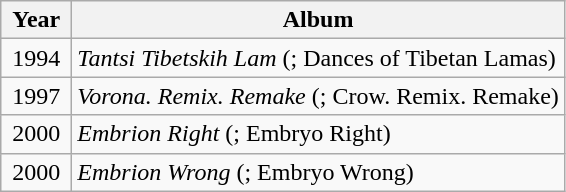<table class="wikitable">
<tr>
<th align="center" valign="top" width="40">Year</th>
<th align="left" valign="top">Album</th>
</tr>
<tr>
<td align="center" valign="center">1994</td>
<td valign="top"><em>Tantsi Tibetskih Lam</em> (; Dances of Tibetan Lamas)</td>
</tr>
<tr>
<td align="center" valign="center">1997</td>
<td valign="top"><em>Vorona. Remix. Remake</em> (; Crow. Remix. Remake)</td>
</tr>
<tr>
<td align="center" valign="center">2000</td>
<td valign="top"><em>Embrion Right</em> (; Embryo Right)</td>
</tr>
<tr>
<td align="center" valign="center">2000</td>
<td valign="top"><em>Embrion Wrong</em> (; Embryo Wrong)</td>
</tr>
</table>
